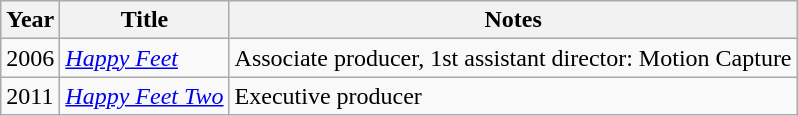<table class="wikitable sortable">
<tr>
<th>Year</th>
<th>Title</th>
<th>Notes</th>
</tr>
<tr>
<td>2006</td>
<td><em><a href='#'>Happy Feet</a></em></td>
<td>Associate producer, 1st assistant director: Motion Capture</td>
</tr>
<tr>
<td>2011</td>
<td><em><a href='#'>Happy Feet Two</a></em></td>
<td>Executive producer</td>
</tr>
</table>
